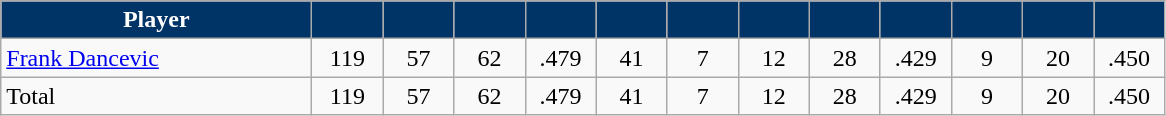<table class="wikitable" style="text-align:center">
<tr>
<th style="background:#003366; color:white" width="200px">Player</th>
<th style="background:#003366; color:white" width="40px"></th>
<th style="background:#003366; color:white" width="40px"></th>
<th style="background:#003366; color:white" width="40px"></th>
<th style="background:#003366; color:white" width="40px"></th>
<th style="background:#003366; color:white" width="40px"></th>
<th style="background:#003366; color:white" width="40px"></th>
<th style="background:#003366; color:white" width="40px"></th>
<th style="background:#003366; color:white" width="40px"></th>
<th style="background:#003366; color:white" width="40px"></th>
<th style="background:#003366; color:white" width="40px"></th>
<th style="background:#003366; color:white" width="40px"></th>
<th style="background:#003366; color:white" width="40px"></th>
</tr>
<tr>
<td style="text-align:left"><a href='#'>Frank Dancevic</a></td>
<td>119</td>
<td>57</td>
<td>62</td>
<td>.479</td>
<td>41</td>
<td>7</td>
<td>12</td>
<td>28</td>
<td>.429</td>
<td>9</td>
<td>20</td>
<td>.450</td>
</tr>
<tr>
<td style="text-align:left">Total</td>
<td>119</td>
<td>57</td>
<td>62</td>
<td>.479</td>
<td>41</td>
<td>7</td>
<td>12</td>
<td>28</td>
<td>.429</td>
<td>9</td>
<td>20</td>
<td>.450</td>
</tr>
</table>
